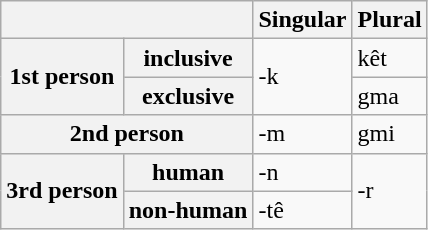<table class="wikitable">
<tr>
<th colspan="2"></th>
<th>Singular</th>
<th>Plural</th>
</tr>
<tr>
<th rowspan="2">1st person</th>
<th>inclusive</th>
<td rowspan="2">-k</td>
<td>kêt</td>
</tr>
<tr>
<th>exclusive</th>
<td>gma</td>
</tr>
<tr>
<th colspan="2">2nd person</th>
<td>-m</td>
<td>gmi</td>
</tr>
<tr>
<th rowspan="2">3rd person</th>
<th>human</th>
<td>-n</td>
<td rowspan="2">-r</td>
</tr>
<tr>
<th>non-human</th>
<td>-tê</td>
</tr>
</table>
